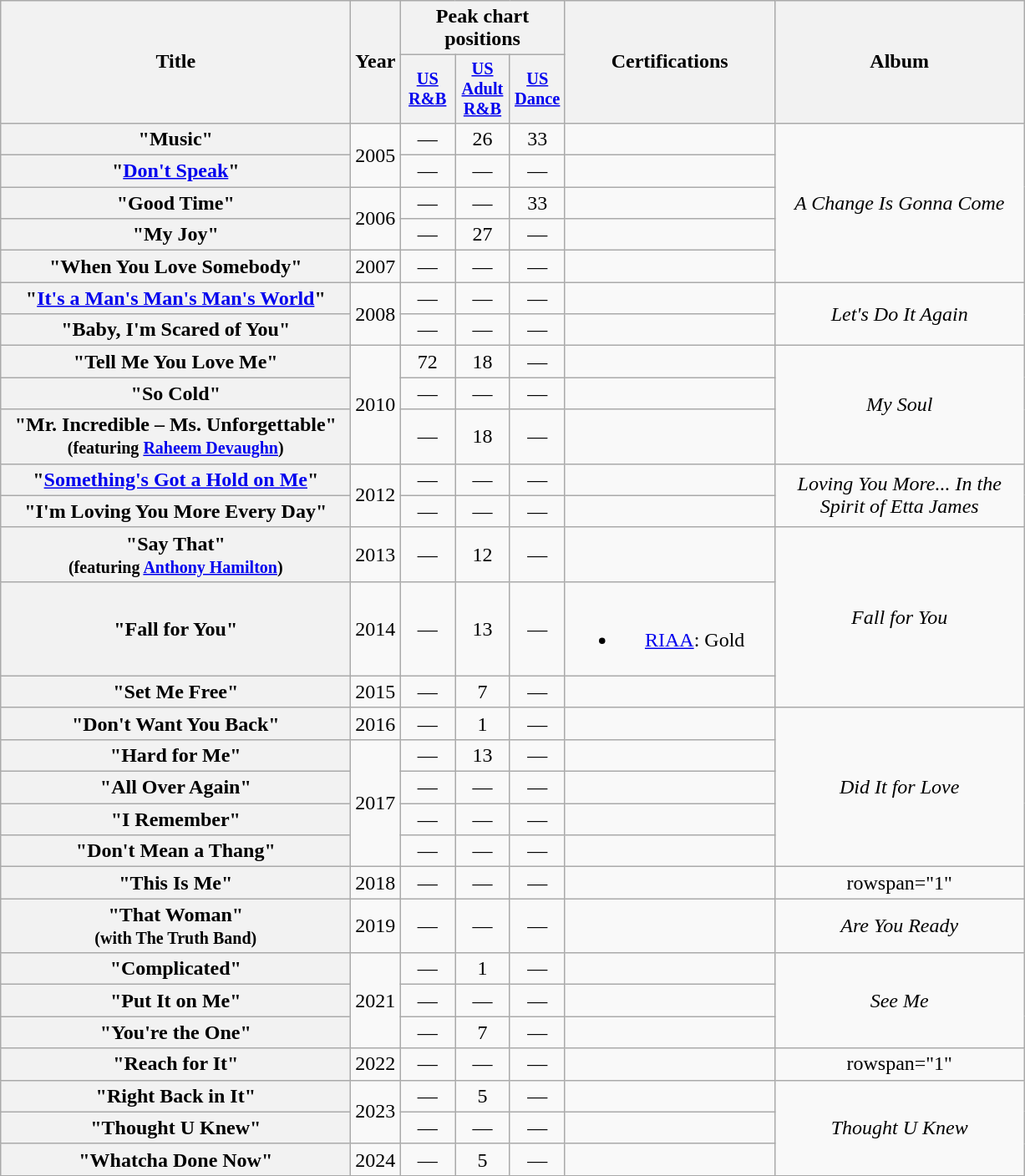<table class="wikitable plainrowheaders" style="text-align:center;">
<tr>
<th scope="col" rowspan="2" style="width:17em;">Title</th>
<th scope="col" rowspan="2">Year</th>
<th scope="col" colspan="3">Peak chart positions</th>
<th scope="col" rowspan="2" style="width:10em;">Certifications</th>
<th scope="col" rowspan="2" style="width:12em;">Album</th>
</tr>
<tr>
<th scope="col" style="width:2.75em;font-size:85%;"><a href='#'>US<br>R&B</a><br></th>
<th scope="col" style="width:2.75em;font-size:85%;"><a href='#'>US<br>Adult R&B</a><br></th>
<th scope="col" style="width:2.75em;font-size:85%;"><a href='#'>US<br>Dance</a><br></th>
</tr>
<tr>
<th scope="row">"Music"</th>
<td align="center" rowspan="2">2005</td>
<td align="center">—</td>
<td align="center">26</td>
<td align="center">33</td>
<td></td>
<td align="center" rowspan="5"><em>A Change Is Gonna Come</em></td>
</tr>
<tr>
<th scope="row">"<a href='#'>Don't Speak</a>"</th>
<td align="center">—</td>
<td align="center">—</td>
<td align="center">—</td>
<td></td>
</tr>
<tr>
<th scope="row">"Good Time"</th>
<td align="center" rowspan="2">2006</td>
<td align="center">—</td>
<td align="center">—</td>
<td align="center">33</td>
<td></td>
</tr>
<tr>
<th scope="row">"My Joy"</th>
<td align="center">—</td>
<td align="center">27</td>
<td align="center">—</td>
<td></td>
</tr>
<tr>
<th scope="row">"When You Love Somebody"</th>
<td align="center">2007</td>
<td align="center">—</td>
<td align="center">—</td>
<td align="center">—</td>
<td></td>
</tr>
<tr>
<th scope="row">"<a href='#'>It's a Man's Man's Man's World</a>"</th>
<td align="center" rowspan="2">2008</td>
<td align="center">—</td>
<td align="center">—</td>
<td align="center">—</td>
<td></td>
<td align="center" rowspan="2"><em>Let's Do It Again</em></td>
</tr>
<tr>
<th scope="row">"Baby, I'm Scared of You"</th>
<td align="center">—</td>
<td align="center">—</td>
<td align="center">—</td>
<td></td>
</tr>
<tr>
<th scope="row">"Tell Me You Love Me"</th>
<td align="center" rowspan="3">2010</td>
<td align="center">72</td>
<td align="center">18</td>
<td align="center">—</td>
<td></td>
<td align="center" rowspan="3"><em>My Soul</em></td>
</tr>
<tr>
<th scope="row">"So Cold"</th>
<td align="center">—</td>
<td align="center">—</td>
<td align="center">—</td>
<td></td>
</tr>
<tr>
<th scope="row">"Mr. Incredible – Ms. Unforgettable" <br> <small>(featuring <a href='#'>Raheem Devaughn</a>)</small></th>
<td align="center">—</td>
<td align="center">18</td>
<td align="center">—</td>
<td></td>
</tr>
<tr>
<th scope="row">"<a href='#'>Something's Got a Hold on Me</a>"</th>
<td align="center" rowspan="2">2012</td>
<td align="center">—</td>
<td align="center">—</td>
<td align="center">—</td>
<td></td>
<td align="center" rowspan="2"><em>Loving You More... In the Spirit of Etta James</em></td>
</tr>
<tr>
<th scope="row">"I'm Loving You More Every Day"</th>
<td align="center">—</td>
<td align="center">—</td>
<td align="center">—</td>
<td></td>
</tr>
<tr>
<th scope="row">"Say That" <br><small>(featuring <a href='#'>Anthony Hamilton</a>)</small></th>
<td align="center">2013</td>
<td align="center">—</td>
<td align="center">12</td>
<td align="center">—</td>
<td></td>
<td align="center" rowspan="3"><em>Fall for You</em></td>
</tr>
<tr>
<th scope="row">"Fall for You"</th>
<td align="center">2014</td>
<td align="center">—</td>
<td align="center">13</td>
<td align="center">—</td>
<td><br><ul><li><a href='#'>RIAA</a>: Gold</li></ul></td>
</tr>
<tr>
<th scope="row">"Set Me Free"</th>
<td align="center">2015</td>
<td align="center">—</td>
<td align="center">7</td>
<td align="center">—</td>
<td></td>
</tr>
<tr>
<th scope="row">"Don't Want You Back"</th>
<td align="center">2016</td>
<td align="center">—</td>
<td align="center">1</td>
<td align="center">—</td>
<td></td>
<td align="center" rowspan="5"><em>Did It for Love</em></td>
</tr>
<tr>
<th scope="row">"Hard for Me"</th>
<td align="center" rowspan="4">2017</td>
<td align="center">—</td>
<td align="center">13</td>
<td align="center">—</td>
<td></td>
</tr>
<tr>
<th scope="row">"All Over Again"</th>
<td align="center">—</td>
<td align="center">—</td>
<td align="center">—</td>
<td></td>
</tr>
<tr>
<th scope="row">"I Remember"</th>
<td align="center">—</td>
<td align="center">—</td>
<td align="center">—</td>
<td></td>
</tr>
<tr>
<th scope="row">"Don't Mean a Thang"</th>
<td align="center">—</td>
<td align="center">—</td>
<td align="center">—</td>
<td></td>
</tr>
<tr>
<th scope="row">"This Is Me"</th>
<td align="center" rowspan="1">2018</td>
<td align="center">—</td>
<td align="center">—</td>
<td align="center">—</td>
<td></td>
<td>rowspan="1" </td>
</tr>
<tr>
<th scope="row">"That Woman" <br> <small>(with The Truth Band)</small></th>
<td align="center" rowspan="1">2019</td>
<td align="center">—</td>
<td align="center">—</td>
<td align="center">—</td>
<td></td>
<td align="center" rowspan="1"><em>Are You Ready</em></td>
</tr>
<tr>
<th scope="row">"Complicated"</th>
<td align="center" rowspan="3">2021</td>
<td align="center">—</td>
<td align="center">1</td>
<td align="center">—</td>
<td></td>
<td align="center" rowspan="3"><em>See Me</em></td>
</tr>
<tr>
<th scope="row">"Put It on Me"</th>
<td align="center">—</td>
<td align="center">—</td>
<td align="center">—</td>
<td></td>
</tr>
<tr>
<th scope="row">"You're the One"</th>
<td align="center">—</td>
<td align="center">7</td>
<td align="center">—</td>
<td></td>
</tr>
<tr>
<th scope="row">"Reach for It"</th>
<td align="center" rowspan="1">2022</td>
<td align="center">—</td>
<td align="center">—</td>
<td align="center">—</td>
<td></td>
<td>rowspan="1" </td>
</tr>
<tr>
<th scope="row">"Right Back in It"</th>
<td align="center" rowspan="2">2023</td>
<td align="center">—</td>
<td align="center">5</td>
<td align="center">—</td>
<td></td>
<td align="center" rowspan="3"><em>Thought U Knew</em></td>
</tr>
<tr>
<th scope="row">"Thought U Knew"</th>
<td align="center">—</td>
<td align="center">—</td>
<td align="center">—</td>
<td></td>
</tr>
<tr>
<th scope="row">"Whatcha Done Now"</th>
<td align="center" rowspan="1">2024</td>
<td align="center">—</td>
<td align="center">5</td>
<td align="center">—</td>
<td></td>
</tr>
<tr>
</tr>
</table>
